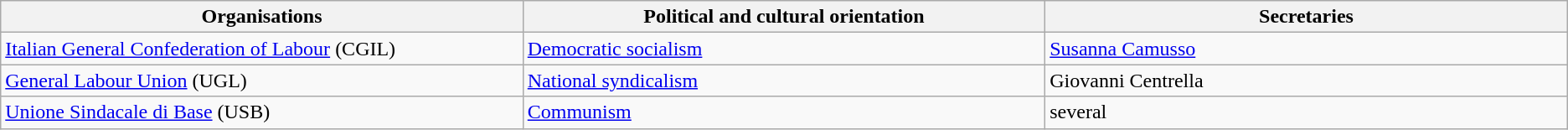<table class="wikitable">
<tr>
<th width=18%>Organisations</th>
<th width=18%>Political and cultural orientation</th>
<th width=18%>Secretaries</th>
</tr>
<tr>
<td><a href='#'>Italian General Confederation of Labour</a> (CGIL)</td>
<td><a href='#'>Democratic socialism</a></td>
<td><a href='#'>Susanna Camusso</a></td>
</tr>
<tr>
<td><a href='#'>General Labour Union</a> (UGL)</td>
<td><a href='#'>National syndicalism</a></td>
<td>Giovanni Centrella</td>
</tr>
<tr>
<td><a href='#'>Unione Sindacale di Base</a> (USB)</td>
<td><a href='#'>Communism</a></td>
<td>several</td>
</tr>
</table>
